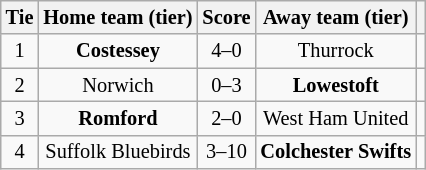<table class="wikitable" style="text-align:center; font-size:85%">
<tr>
<th>Tie</th>
<th>Home team (tier)</th>
<th>Score</th>
<th>Away team (tier)</th>
<th></th>
</tr>
<tr>
<td align="center">1</td>
<td><strong>Costessey</strong></td>
<td align="center">4–0</td>
<td>Thurrock</td>
<td></td>
</tr>
<tr>
<td align="center">2</td>
<td>Norwich</td>
<td align="center">0–3</td>
<td><strong>Lowestoft</strong></td>
<td></td>
</tr>
<tr>
<td align="center">3</td>
<td><strong>Romford</strong></td>
<td align="center">2–0</td>
<td>West Ham United</td>
<td></td>
</tr>
<tr>
<td align="center">4</td>
<td>Suffolk Bluebirds</td>
<td align="center">3–10</td>
<td><strong>Colchester Swifts</strong></td>
<td></td>
</tr>
</table>
